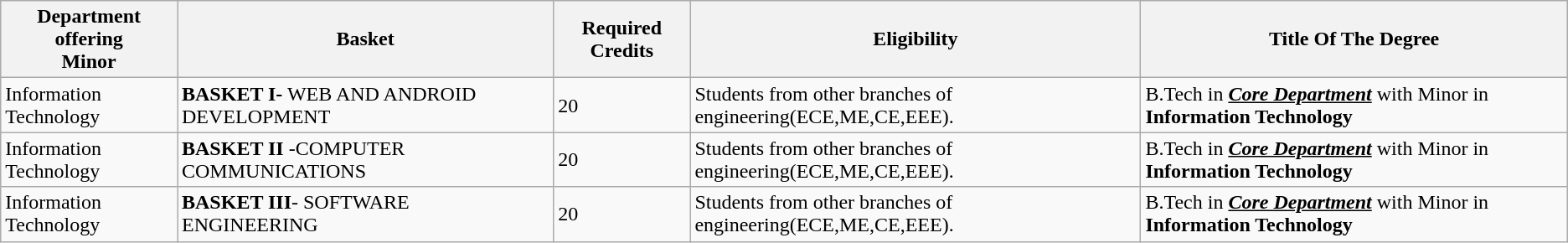<table class="wikitable">
<tr>
<th>Department offering<br>Minor</th>
<th>Basket</th>
<th>Required Credits</th>
<th>Eligibility</th>
<th>Title Of The Degree</th>
</tr>
<tr>
<td>Information Technology</td>
<td><strong>BASKET I-</strong> WEB AND ANDROID DEVELOPMENT</td>
<td>20</td>
<td>Students from other branches of engineering(ECE,ME,CE,EEE).</td>
<td>B.Tech in <strong><em><u>Core Department</u></em></strong> with Minor in <strong>Information Technology</strong></td>
</tr>
<tr>
<td>Information Technology</td>
<td><strong>BASKET II</strong> -COMPUTER COMMUNICATIONS</td>
<td>20</td>
<td>Students from other branches of engineering(ECE,ME,CE,EEE).</td>
<td>B.Tech in <strong><em><u>Core Department</u></em></strong> with Minor in <strong>Information Technology</strong></td>
</tr>
<tr>
<td>Information<br>Technology</td>
<td><strong>BASKET III</strong>- SOFTWARE ENGINEERING</td>
<td>20</td>
<td>Students from other branches of engineering(ECE,ME,CE,EEE).</td>
<td>B.Tech in <strong><em><u>Core Department</u></em></strong> with Minor in <strong>Information Technology</strong></td>
</tr>
</table>
